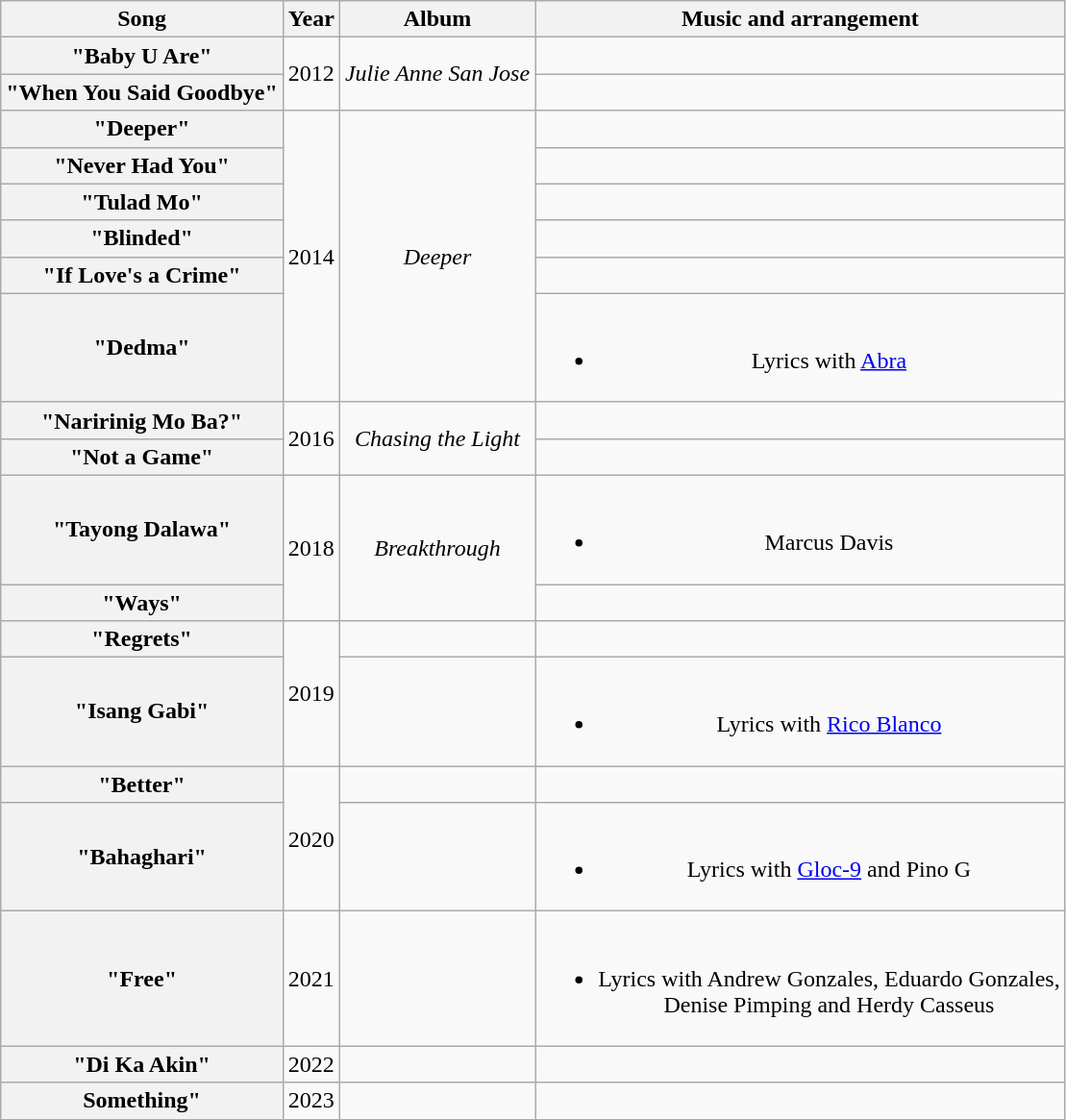<table class="wikitable plainrowheaders" style="text-align:center;">
<tr>
<th>Song</th>
<th>Year</th>
<th>Album</th>
<th>Music and arrangement</th>
</tr>
<tr>
<th scope="row">"Baby U Are"</th>
<td rowspan="2">2012</td>
<td rowspan="2"><em>Julie Anne San Jose</em></td>
<td></td>
</tr>
<tr>
<th scope="row">"When You Said Goodbye"</th>
<td></td>
</tr>
<tr>
<th scope="row">"Deeper"</th>
<td rowspan="6">2014</td>
<td rowspan="6"><em>Deeper</em></td>
<td></td>
</tr>
<tr>
<th scope="row">"Never Had You"</th>
<td></td>
</tr>
<tr>
<th scope="row">"Tulad Mo"</th>
<td></td>
</tr>
<tr>
<th scope="row">"Blinded"</th>
<td></td>
</tr>
<tr>
<th scope="row">"If Love's a Crime"</th>
<td></td>
</tr>
<tr>
<th scope="row">"Dedma"</th>
<td><br><ul><li>Lyrics with <a href='#'>Abra</a></li></ul></td>
</tr>
<tr>
<th scope="row">"Naririnig Mo Ba?"</th>
<td rowspan="2">2016</td>
<td rowspan="2"><em>Chasing the Light</em></td>
<td></td>
</tr>
<tr>
<th scope="row">"Not a Game"</th>
<td></td>
</tr>
<tr>
<th scope="row">"Tayong Dalawa"</th>
<td rowspan="2">2018</td>
<td rowspan="2"><em>Breakthrough</em></td>
<td><br><ul><li>Marcus Davis</li></ul></td>
</tr>
<tr>
<th scope="row">"Ways"</th>
<td></td>
</tr>
<tr>
<th scope="row">"Regrets"</th>
<td rowspan="2">2019</td>
<td></td>
<td></td>
</tr>
<tr>
<th scope="row">"Isang Gabi"</th>
<td></td>
<td><br><ul><li>Lyrics with <a href='#'>Rico Blanco</a></li></ul></td>
</tr>
<tr>
<th scope="row">"Better"</th>
<td rowspan="2">2020</td>
<td></td>
<td></td>
</tr>
<tr>
<th scope="row">"Bahaghari"</th>
<td></td>
<td><br><ul><li>Lyrics with <a href='#'>Gloc-9</a> and Pino G</li></ul></td>
</tr>
<tr>
<th scope="row">"Free"</th>
<td>2021</td>
<td></td>
<td><br><ul><li>Lyrics with Andrew Gonzales, Eduardo Gonzales, <br>Denise Pimping and Herdy Casseus</li></ul></td>
</tr>
<tr>
<th scope="row">"Di Ka Akin"</th>
<td>2022</td>
<td></td>
<td></td>
</tr>
<tr>
<th scope="row">Something"</th>
<td>2023</td>
<td></td>
<td></td>
</tr>
</table>
